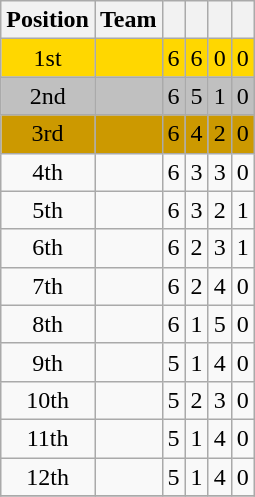<table class="wikitable" style="text-align: center;">
<tr>
<th>Position</th>
<th>Team</th>
<th></th>
<th></th>
<th></th>
<th></th>
</tr>
<tr bgcolor="gold">
<td>1st</td>
<td style="text-align:left;"></td>
<td>6</td>
<td>6</td>
<td>0</td>
<td>0</td>
</tr>
<tr bgcolor="silver">
<td>2nd</td>
<td style="text-align:left;"></td>
<td>6</td>
<td>5</td>
<td>1</td>
<td>0</td>
</tr>
<tr bgcolor="cc9900">
<td>3rd</td>
<td style="text-align:left;"></td>
<td>6</td>
<td>4</td>
<td>2</td>
<td>0</td>
</tr>
<tr>
<td>4th</td>
<td style="text-align:left;"></td>
<td>6</td>
<td>3</td>
<td>3</td>
<td>0</td>
</tr>
<tr>
<td>5th</td>
<td style="text-align:left;"></td>
<td>6</td>
<td>3</td>
<td>2</td>
<td>1</td>
</tr>
<tr>
<td>6th</td>
<td style="text-align:left;"></td>
<td>6</td>
<td>2</td>
<td>3</td>
<td>1</td>
</tr>
<tr>
<td>7th</td>
<td style="text-align:left;"></td>
<td>6</td>
<td>2</td>
<td>4</td>
<td>0</td>
</tr>
<tr>
<td>8th</td>
<td style="text-align:left;"></td>
<td>6</td>
<td>1</td>
<td>5</td>
<td>0</td>
</tr>
<tr>
<td>9th</td>
<td style="text-align:left;"></td>
<td>5</td>
<td>1</td>
<td>4</td>
<td>0</td>
</tr>
<tr>
<td>10th</td>
<td style="text-align:left;"></td>
<td>5</td>
<td>2</td>
<td>3</td>
<td>0</td>
</tr>
<tr>
<td>11th</td>
<td style="text-align:left;"></td>
<td>5</td>
<td>1</td>
<td>4</td>
<td>0</td>
</tr>
<tr>
<td>12th</td>
<td style="text-align:left;"></td>
<td>5</td>
<td>1</td>
<td>4</td>
<td>0</td>
</tr>
<tr>
</tr>
</table>
